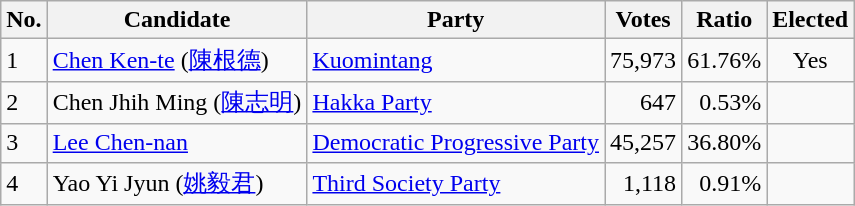<table class=wikitable>
<tr>
<th>No.</th>
<th>Candidate</th>
<th>Party</th>
<th>Votes</th>
<th>Ratio</th>
<th>Elected</th>
</tr>
<tr>
<td>1</td>
<td><a href='#'>Chen Ken-te</a>  (<a href='#'>陳根德</a>)</td>
<td><a href='#'>Kuomintang</a></td>
<td align="right">75,973</td>
<td align="right">61.76%</td>
<td align="center">Yes</td>
</tr>
<tr>
<td>2</td>
<td>Chen Jhih Ming  (<a href='#'>陳志明</a>)</td>
<td><a href='#'>Hakka Party</a></td>
<td align="right">647</td>
<td align="right">0.53%</td>
<td></td>
</tr>
<tr>
<td>3</td>
<td><a href='#'>Lee Chen-nan</a></td>
<td><a href='#'>Democratic Progressive Party</a></td>
<td align="right">45,257</td>
<td align="right">36.80%</td>
<td></td>
</tr>
<tr>
<td>4</td>
<td>Yao Yi Jyun  (<a href='#'>姚毅君</a>)</td>
<td><a href='#'>Third Society Party</a></td>
<td align="right">1,118</td>
<td align="right">0.91%</td>
<td></td>
</tr>
</table>
